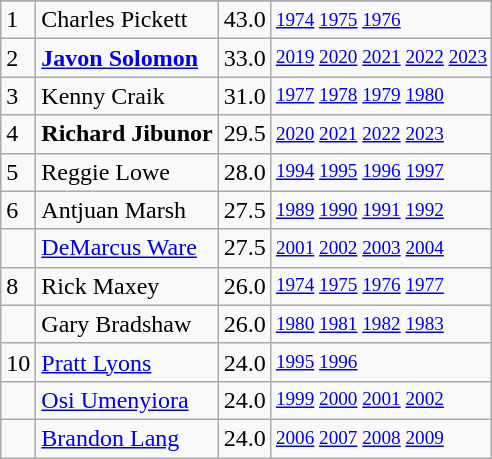<table class="wikitable">
<tr>
</tr>
<tr>
<td>1</td>
<td>Charles Pickett</td>
<td>43.0</td>
<td style="font-size:80%;"><a href='#'>1974</a> <a href='#'>1975</a> <a href='#'>1976</a></td>
</tr>
<tr>
<td>2</td>
<td><strong><a href='#'>Javon Solomon</a></strong></td>
<td>33.0</td>
<td style="font-size:80%;"><a href='#'>2019</a> <a href='#'>2020</a> <a href='#'>2021</a> <a href='#'>2022</a> <a href='#'>2023</a></td>
</tr>
<tr>
<td>3</td>
<td>Kenny Craik</td>
<td>31.0</td>
<td style="font-size:80%;"><a href='#'>1977</a> <a href='#'>1978</a> <a href='#'>1979</a> <a href='#'>1980</a></td>
</tr>
<tr>
<td>4</td>
<td><strong>Richard Jibunor</strong></td>
<td>29.5</td>
<td style="font-size:80%;"><a href='#'>2020</a> <a href='#'>2021</a> <a href='#'>2022</a> <a href='#'>2023</a></td>
</tr>
<tr>
<td>5</td>
<td>Reggie Lowe</td>
<td>28.0</td>
<td style="font-size:80%;"><a href='#'>1994</a> <a href='#'>1995</a> <a href='#'>1996</a> <a href='#'>1997</a></td>
</tr>
<tr>
<td>6</td>
<td>Antjuan Marsh</td>
<td>27.5</td>
<td style="font-size:80%;"><a href='#'>1989</a> <a href='#'>1990</a> <a href='#'>1991</a> <a href='#'>1992</a></td>
</tr>
<tr>
<td></td>
<td><a href='#'>DeMarcus Ware</a></td>
<td>27.5</td>
<td style="font-size:80%;"><a href='#'>2001</a> <a href='#'>2002</a> <a href='#'>2003</a> <a href='#'>2004</a></td>
</tr>
<tr>
<td>8</td>
<td>Rick Maxey</td>
<td>26.0</td>
<td style="font-size:80%;"><a href='#'>1974</a> <a href='#'>1975</a> <a href='#'>1976</a> <a href='#'>1977</a></td>
</tr>
<tr>
<td></td>
<td>Gary Bradshaw</td>
<td>26.0</td>
<td style="font-size:80%;"><a href='#'>1980</a> <a href='#'>1981</a> <a href='#'>1982</a> <a href='#'>1983</a></td>
</tr>
<tr>
<td>10</td>
<td><a href='#'>Pratt Lyons</a></td>
<td>24.0</td>
<td style="font-size:80%;"><a href='#'>1995</a> <a href='#'>1996</a></td>
</tr>
<tr>
<td></td>
<td><a href='#'>Osi Umenyiora</a></td>
<td>24.0</td>
<td style="font-size:80%;"><a href='#'>1999</a> <a href='#'>2000</a> <a href='#'>2001</a> <a href='#'>2002</a></td>
</tr>
<tr>
<td></td>
<td><a href='#'>Brandon Lang</a></td>
<td>24.0</td>
<td style="font-size:80%;"><a href='#'>2006</a> <a href='#'>2007</a> <a href='#'>2008</a> <a href='#'>2009</a></td>
</tr>
</table>
